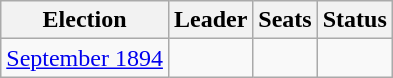<table class=wikitable style=text-align:center>
<tr>
<th>Election</th>
<th>Leader</th>
<th>Seats</th>
<th>Status</th>
</tr>
<tr>
<td><a href='#'>September 1894</a></td>
<td></td>
<td></td>
<td></td>
</tr>
</table>
